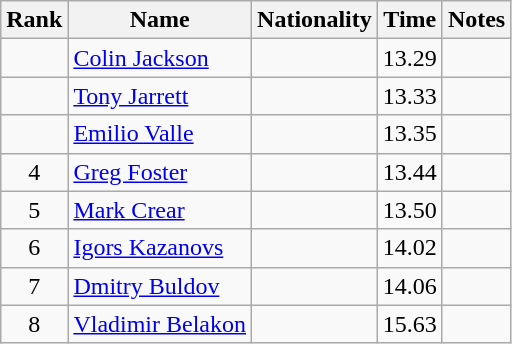<table class="wikitable sortable" style="text-align:center">
<tr>
<th>Rank</th>
<th>Name</th>
<th>Nationality</th>
<th>Time</th>
<th>Notes</th>
</tr>
<tr>
<td></td>
<td align=left><a href='#'>Colin Jackson</a></td>
<td align=left></td>
<td>13.29</td>
<td></td>
</tr>
<tr>
<td></td>
<td align=left><a href='#'>Tony Jarrett</a></td>
<td align=left></td>
<td>13.33</td>
<td></td>
</tr>
<tr>
<td></td>
<td align=left><a href='#'>Emilio Valle</a></td>
<td align=left></td>
<td>13.35</td>
<td></td>
</tr>
<tr>
<td>4</td>
<td align=left><a href='#'>Greg Foster</a></td>
<td align=left></td>
<td>13.44</td>
<td></td>
</tr>
<tr>
<td>5</td>
<td align=left><a href='#'>Mark Crear</a></td>
<td align=left></td>
<td>13.50</td>
<td></td>
</tr>
<tr>
<td>6</td>
<td align=left><a href='#'>Igors Kazanovs</a></td>
<td align=left></td>
<td>14.02</td>
<td></td>
</tr>
<tr>
<td>7</td>
<td align=left><a href='#'>Dmitry Buldov</a></td>
<td align=left></td>
<td>14.06</td>
<td></td>
</tr>
<tr>
<td>8</td>
<td align=left><a href='#'>Vladimir Belakon</a></td>
<td align=left></td>
<td>15.63</td>
<td></td>
</tr>
</table>
